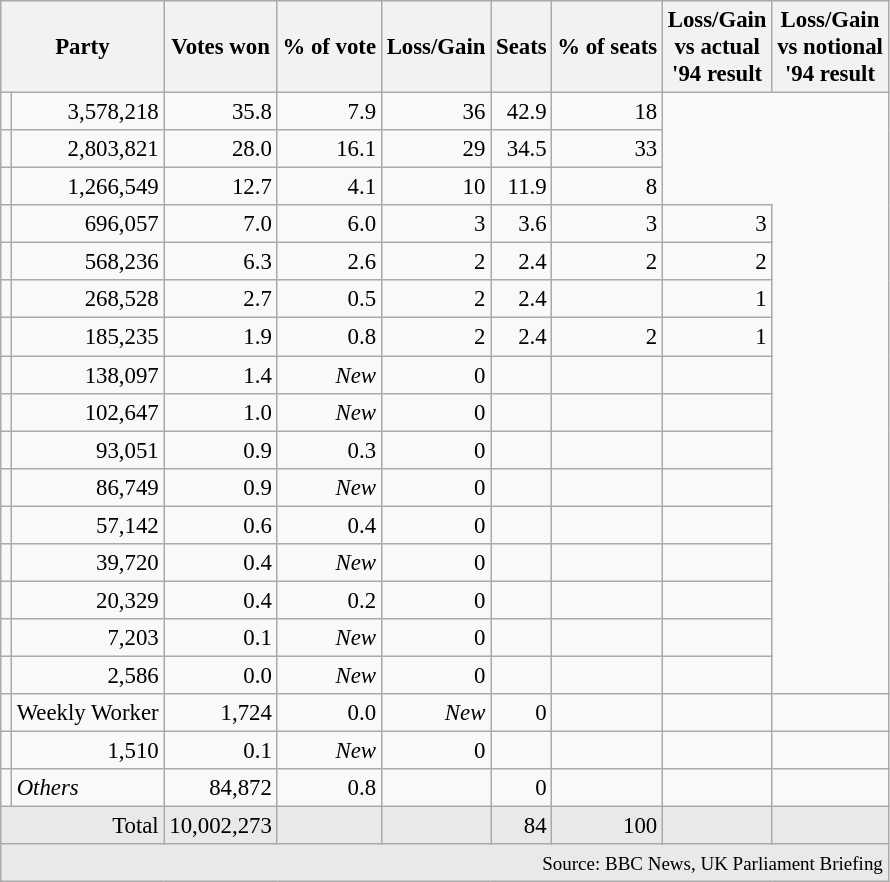<table class="wikitable" style="font-size:95%;">
<tr style="background:#e9e9e9;">
<th colspan="2">Party</th>
<th>Votes won</th>
<th>% of vote</th>
<th>Loss/Gain</th>
<th>Seats</th>
<th>% of seats</th>
<th>Loss/Gain <br> vs actual <br> '94 result</th>
<th>Loss/Gain <br> vs notional <br> '94 result</th>
</tr>
<tr>
<td></td>
<td style="text-align:right;">3,578,218</td>
<td style="text-align:right;">35.8</td>
<td style="text-align:right;">7.9</td>
<td style="text-align:right;">36</td>
<td style="text-align:right;">42.9</td>
<td style="text-align:right;">18</td>
</tr>
<tr>
<td></td>
<td style="text-align:right;">2,803,821</td>
<td style="text-align:right;">28.0</td>
<td style="text-align:right;">16.1</td>
<td style="text-align:right;">29</td>
<td style="text-align:right;">34.5</td>
<td style="text-align:right;">33</td>
</tr>
<tr>
<td></td>
<td style="text-align:right;">1,266,549</td>
<td style="text-align:right;">12.7</td>
<td style="text-align:right;">4.1</td>
<td style="text-align:right;">10</td>
<td style="text-align:right;">11.9</td>
<td style="text-align:right;">8</td>
</tr>
<tr>
<td></td>
<td style="text-align:right;">696,057</td>
<td style="text-align:right;">7.0</td>
<td style="text-align:right;">6.0</td>
<td style="text-align:right;">3</td>
<td style="text-align:right;">3.6</td>
<td style="text-align:right;">3</td>
<td style="text-align:right;">3</td>
</tr>
<tr>
<td></td>
<td style="text-align:right;">568,236</td>
<td style="text-align:right;">6.3</td>
<td style="text-align:right;">2.6</td>
<td style="text-align:right;">2</td>
<td style="text-align:right;">2.4</td>
<td style="text-align:right;">2</td>
<td style="text-align:right;">2</td>
</tr>
<tr>
<td></td>
<td style="text-align:right;">268,528</td>
<td style="text-align:right;">2.7</td>
<td style="text-align:right;">0.5</td>
<td style="text-align:right;">2</td>
<td style="text-align:right;">2.4</td>
<td style="text-align:right;"></td>
<td style="text-align:right;">1</td>
</tr>
<tr>
<td></td>
<td style="text-align:right;">185,235</td>
<td style="text-align:right;">1.9</td>
<td style="text-align:right;">0.8</td>
<td style="text-align:right;">2</td>
<td style="text-align:right;">2.4</td>
<td style="text-align:right;">2</td>
<td style="text-align:right;">1</td>
</tr>
<tr>
<td></td>
<td style="text-align:right;">138,097</td>
<td style="text-align:right;">1.4</td>
<td style="text-align:right;"><em>New</em></td>
<td style="text-align:right;">0</td>
<td style="text-align:right;"></td>
<td style="text-align:right;"></td>
<td style="text-align:right;"></td>
</tr>
<tr>
<td></td>
<td style="text-align:right;">102,647</td>
<td style="text-align:right;">1.0</td>
<td style="text-align:right;"><em>New</em></td>
<td style="text-align:right;">0</td>
<td style="text-align:right;"></td>
<td style="text-align:right;"></td>
<td style="text-align:right;"></td>
</tr>
<tr>
<td></td>
<td style="text-align:right;">93,051</td>
<td style="text-align:right;">0.9</td>
<td style="text-align:right;">0.3</td>
<td style="text-align:right;">0</td>
<td style="text-align:right;"></td>
<td style="text-align:right;"></td>
<td style="text-align:right;"></td>
</tr>
<tr>
<td></td>
<td style="text-align:right;">86,749</td>
<td style="text-align:right;">0.9</td>
<td style="text-align:right;"><em>New</em></td>
<td style="text-align:right;">0</td>
<td style="text-align:right;"></td>
<td style="text-align:right;"></td>
<td style="text-align:right;"></td>
</tr>
<tr>
<td></td>
<td style="text-align:right;">57,142</td>
<td style="text-align:right;">0.6</td>
<td style="text-align:right;">0.4</td>
<td style="text-align:right;">0</td>
<td style="text-align:right;"></td>
<td style="text-align:right;"></td>
<td style="text-align:right;"></td>
</tr>
<tr>
<td></td>
<td style="text-align:right;">39,720</td>
<td style="text-align:right;">0.4</td>
<td style="text-align:right;"><em>New</em></td>
<td style="text-align:right;">0</td>
<td style="text-align:right;"></td>
<td style="text-align:right;"></td>
<td style="text-align:right;"></td>
</tr>
<tr>
<td></td>
<td style="text-align:right;">20,329</td>
<td style="text-align:right;">0.4</td>
<td style="text-align:right;">0.2</td>
<td style="text-align:right;">0</td>
<td style="text-align:right;"></td>
<td style="text-align:right;"></td>
<td style="text-align:right;"></td>
</tr>
<tr>
<td></td>
<td style="text-align:right;">7,203</td>
<td style="text-align:right;">0.1</td>
<td style="text-align:right;"><em>New</em></td>
<td style="text-align:right;">0</td>
<td style="text-align:right;"></td>
<td style="text-align:right;"></td>
<td style="text-align:right;"></td>
</tr>
<tr>
<td></td>
<td style="text-align:right;">2,586</td>
<td style="text-align:right;">0.0</td>
<td style="text-align:right;"><em>New</em></td>
<td style="text-align:right;">0</td>
<td style="text-align:right;"></td>
<td style="text-align:right;"></td>
<td style="text-align:right;"></td>
</tr>
<tr>
<td></td>
<td>Weekly Worker</td>
<td style="text-align:right;">1,724</td>
<td style="text-align:right;">0.0</td>
<td style="text-align:right;"><em>New</em></td>
<td style="text-align:right;">0</td>
<td style="text-align:right;"></td>
<td style="text-align:right;"></td>
<td style="text-align:right;"></td>
</tr>
<tr>
<td></td>
<td style="text-align:right;">1,510</td>
<td style="text-align:right;">0.1</td>
<td style="text-align:right;"><em>New</em></td>
<td style="text-align:right;">0</td>
<td style="text-align:right;"></td>
<td style="text-align:right;"></td>
<td style="text-align:right;"></td>
</tr>
<tr>
<td></td>
<td style="text-align:left;"><em>Others</em></td>
<td style="text-align:right;">84,872</td>
<td style="text-align:right;">0.8</td>
<td style="text-align:right;"></td>
<td style="text-align:right;">0</td>
<td style="text-align:right;"></td>
<td style="text-align:right;"></td>
<td style="text-align:right;"></td>
</tr>
<tr style="background:#e9e9e9; text-align:right;">
<td colspan="2">Total</td>
<td>10,002,273</td>
<td></td>
<td></td>
<td>84</td>
<td>100</td>
<td></td>
<td></td>
</tr>
<tr style="background:#e9e9e9; text-align:right;">
<td colspan="15"><small>Source: BBC News, UK Parliament Briefing </small></td>
</tr>
</table>
